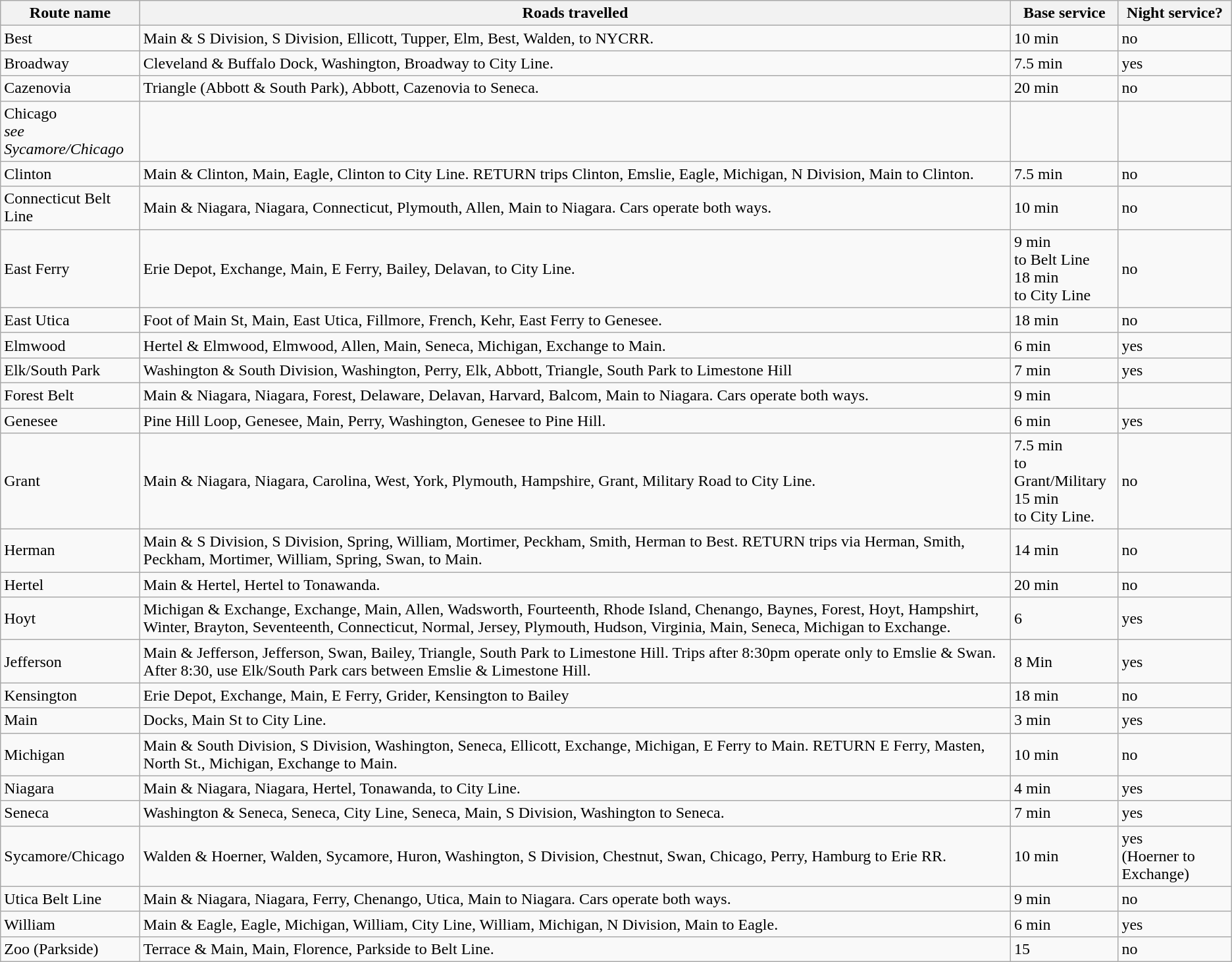<table class="wikitable" border="1">
<tr>
<th>Route name</th>
<th>Roads travelled</th>
<th>Base service</th>
<th>Night service?</th>
</tr>
<tr>
<td>Best</td>
<td>Main & S Division, S Division, Ellicott, Tupper, Elm, Best, Walden, to NYCRR.</td>
<td>10 min</td>
<td>no</td>
</tr>
<tr>
<td>Broadway</td>
<td>Cleveland & Buffalo Dock, Washington, Broadway to City Line.</td>
<td>7.5 min</td>
<td>yes</td>
</tr>
<tr>
<td>Cazenovia</td>
<td>Triangle (Abbott & South Park), Abbott, Cazenovia to Seneca.</td>
<td>20 min</td>
<td>no</td>
</tr>
<tr>
<td>Chicago<br><em>see Sycamore/Chicago</em></td>
<td></td>
<td></td>
<td></td>
</tr>
<tr>
<td>Clinton</td>
<td>Main & Clinton, Main, Eagle, Clinton to City Line.  RETURN trips Clinton, Emslie, Eagle, Michigan, N Division, Main to Clinton.</td>
<td>7.5 min</td>
<td>no</td>
</tr>
<tr>
<td>Connecticut Belt Line</td>
<td>Main & Niagara, Niagara, Connecticut, Plymouth, Allen, Main to Niagara.  Cars operate both ways.</td>
<td>10 min</td>
<td>no</td>
</tr>
<tr>
<td>East Ferry</td>
<td>Erie Depot, Exchange, Main, E Ferry, Bailey, Delavan, to City Line.</td>
<td>9 min <br> to Belt Line <br> 18 min<br> to City Line</td>
<td>no</td>
</tr>
<tr>
<td>East Utica</td>
<td>Foot of Main St, Main, East Utica, Fillmore, French, Kehr, East Ferry to Genesee.</td>
<td>18 min</td>
<td>no</td>
</tr>
<tr>
<td>Elmwood</td>
<td>Hertel & Elmwood, Elmwood, Allen, Main, Seneca, Michigan, Exchange to Main.</td>
<td>6 min</td>
<td>yes</td>
</tr>
<tr>
<td>Elk/South Park</td>
<td>Washington & South Division, Washington, Perry, Elk, Abbott, Triangle, South Park to Limestone Hill</td>
<td>7 min</td>
<td>yes</td>
</tr>
<tr>
<td>Forest Belt</td>
<td>Main & Niagara, Niagara, Forest, Delaware, Delavan, Harvard, Balcom, Main to Niagara.  Cars operate both ways.</td>
<td>9 min</td>
<td></td>
</tr>
<tr>
<td>Genesee</td>
<td>Pine Hill Loop, Genesee, Main, Perry, Washington, Genesee to Pine Hill.</td>
<td>6 min</td>
<td>yes</td>
</tr>
<tr>
<td>Grant</td>
<td>Main & Niagara, Niagara, Carolina, West, York, Plymouth, Hampshire, Grant, Military Road to City Line.</td>
<td>7.5 min<br> to Grant/Military<br> 15 min<br> to City Line.</td>
<td>no</td>
</tr>
<tr>
<td>Herman</td>
<td>Main & S Division, S Division, Spring, William, Mortimer, Peckham, Smith, Herman to Best.  RETURN trips via Herman, Smith, Peckham, Mortimer, William, Spring, Swan, to Main.</td>
<td>14 min</td>
<td>no</td>
</tr>
<tr>
<td>Hertel</td>
<td>Main & Hertel, Hertel to Tonawanda.</td>
<td>20 min</td>
<td>no</td>
</tr>
<tr>
<td>Hoyt</td>
<td>Michigan & Exchange, Exchange, Main, Allen, Wadsworth, Fourteenth, Rhode Island, Chenango, Baynes, Forest, Hoyt, Hampshirt, Winter, Brayton, Seventeenth, Connecticut, Normal, Jersey, Plymouth, Hudson, Virginia, Main, Seneca, Michigan to Exchange.</td>
<td>6</td>
<td>yes</td>
</tr>
<tr>
<td>Jefferson</td>
<td>Main & Jefferson, Jefferson, Swan, Bailey, Triangle, South Park to Limestone Hill.  Trips after 8:30pm operate only to Emslie & Swan.  After 8:30, use Elk/South Park cars between Emslie & Limestone Hill.</td>
<td>8 Min</td>
<td>yes</td>
</tr>
<tr>
<td>Kensington</td>
<td>Erie Depot, Exchange, Main, E Ferry, Grider, Kensington to Bailey</td>
<td>18 min</td>
<td>no</td>
</tr>
<tr>
<td>Main</td>
<td>Docks, Main St to City Line.</td>
<td>3 min</td>
<td>yes</td>
</tr>
<tr>
<td>Michigan</td>
<td>Main & South Division, S Division, Washington, Seneca, Ellicott, Exchange, Michigan, E Ferry to Main.  RETURN E Ferry, Masten, North St., Michigan, Exchange to Main.</td>
<td>10 min</td>
<td>no</td>
</tr>
<tr>
<td>Niagara</td>
<td>Main & Niagara, Niagara, Hertel, Tonawanda, to City Line.</td>
<td>4 min</td>
<td>yes</td>
</tr>
<tr>
<td>Seneca</td>
<td>Washington & Seneca, Seneca, City Line, Seneca, Main, S Division, Washington to Seneca.</td>
<td>7 min</td>
<td>yes</td>
</tr>
<tr>
<td>Sycamore/Chicago</td>
<td>Walden & Hoerner, Walden, Sycamore, Huron, Washington, S Division, Chestnut, Swan, Chicago, Perry, Hamburg to Erie RR.</td>
<td>10 min</td>
<td>yes<br> (Hoerner to Exchange)</td>
</tr>
<tr>
<td>Utica Belt Line</td>
<td>Main & Niagara, Niagara, Ferry, Chenango, Utica, Main to Niagara.  Cars operate both ways.</td>
<td>9 min</td>
<td>no</td>
</tr>
<tr>
<td>William</td>
<td>Main & Eagle, Eagle, Michigan, William, City Line, William, Michigan, N Division, Main to Eagle.</td>
<td>6 min</td>
<td>yes</td>
</tr>
<tr>
<td>Zoo (Parkside)</td>
<td>Terrace & Main, Main, Florence, Parkside to Belt Line.</td>
<td>15</td>
<td>no</td>
</tr>
</table>
